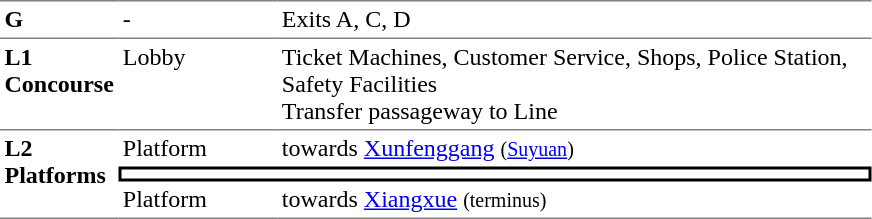<table table border=0 cellspacing=0 cellpadding=3>
<tr>
<td style="vertical-align:top; border-bottom:solid 0 gray; border-top:solid 1px gray; width:50px;"><strong>G</strong></td>
<td style="vertical-align:top; border-bottom:solid 0 gray; border-top:solid 1px gray; width:100px;">-</td>
<td style="vertical-align:top; border-bottom:solid 0 gray; border-top:solid 1px gray; width:390px;">Exits A, C, D</td>
</tr>
<tr style="vertical-align:top;">
<td style="border-bottom:solid 0 gray; border-top:solid 1px gray;"><strong>L1<br>Concourse</strong></td>
<td style="border-bottom:solid 0 gray; border-top:solid 1px gray;">Lobby</td>
<td style="border-bottom:solid 0 gray; border-top:solid 1px gray;">Ticket Machines, Customer Service, Shops, Police Station, Safety Facilities<br>Transfer passageway to Line </td>
</tr>
<tr>
<td style="vertical-align:top; border-bottom:solid 1px gray; border-top:solid 1px gray;" rowspan="3"><strong>L2<br>Platforms</strong></td>
<td style="border-top:solid 1px gray;">Platform </td>
<td style="border-top:solid 1px gray;">  towards <a href='#'>Xunfenggang</a> <small>(<a href='#'>Suyuan</a>)</small></td>
</tr>
<tr>
<td style="border-top:solid 2px black;border-right:solid 2px black;border-left:solid 2px black;border-bottom:solid 2px black;text-align:center;" colspan=2></td>
</tr>
<tr>
<td style="border-bottom:solid 1px gray;">Platform </td>
<td style="border-bottom:solid 1px gray;"> towards <a href='#'>Xiangxue</a> <small>(terminus)</small> </td>
</tr>
</table>
